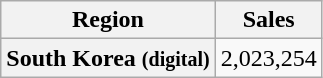<table class="wikitable plainrowheaders" style="text-align:center;">
<tr>
<th>Region</th>
<th scope="col">Sales</th>
</tr>
<tr>
<th scope=row>South Korea <small>(digital)</small></th>
<td>2,023,254</td>
</tr>
</table>
